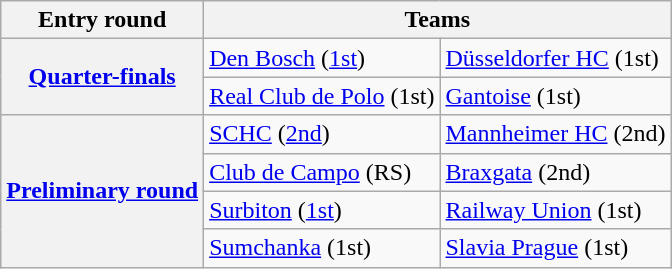<table class="wikitable">
<tr>
<th>Entry round</th>
<th colspan="2">Teams</th>
</tr>
<tr>
<th rowspan=2><a href='#'>Quarter-finals</a></th>
<td> <a href='#'>Den Bosch</a> (<a href='#'>1st</a>)</td>
<td> <a href='#'>Düsseldorfer HC</a> (1st)</td>
</tr>
<tr>
<td> <a href='#'>Real Club de Polo</a> (1st)</td>
<td> <a href='#'>Gantoise</a> (1st)</td>
</tr>
<tr>
<th rowspan=4><a href='#'>Preliminary round</a></th>
<td> <a href='#'>SCHC</a> (<a href='#'>2nd</a>)</td>
<td> <a href='#'>Mannheimer HC</a> (2nd)</td>
</tr>
<tr>
<td> <a href='#'>Club de Campo</a> (RS)</td>
<td> <a href='#'>Braxgata</a> (2nd)</td>
</tr>
<tr>
<td> <a href='#'>Surbiton</a> (<a href='#'>1st</a>)</td>
<td> <a href='#'>Railway Union</a> (1st)</td>
</tr>
<tr>
<td> <a href='#'>Sumchanka</a> (1st)</td>
<td> <a href='#'>Slavia Prague</a> (1st)</td>
</tr>
</table>
